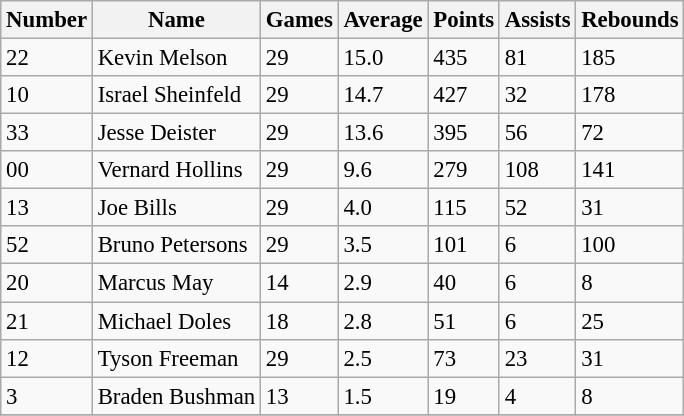<table class="wikitable" style="font-size: 95%;">
<tr>
<th>Number</th>
<th>Name</th>
<th>Games</th>
<th>Average</th>
<th>Points</th>
<th>Assists</th>
<th>Rebounds</th>
</tr>
<tr>
<td>22</td>
<td>Kevin Melson</td>
<td>29</td>
<td>15.0</td>
<td>435</td>
<td>81</td>
<td>185</td>
</tr>
<tr>
<td>10</td>
<td>Israel Sheinfeld</td>
<td>29</td>
<td>14.7</td>
<td>427</td>
<td>32</td>
<td>178</td>
</tr>
<tr>
<td>33</td>
<td>Jesse Deister</td>
<td>29</td>
<td>13.6</td>
<td>395</td>
<td>56</td>
<td>72</td>
</tr>
<tr>
<td>00</td>
<td>Vernard Hollins</td>
<td>29</td>
<td>9.6</td>
<td>279</td>
<td>108</td>
<td>141</td>
</tr>
<tr>
<td>13</td>
<td>Joe Bills</td>
<td>29</td>
<td>4.0</td>
<td>115</td>
<td>52</td>
<td>31</td>
</tr>
<tr>
<td>52</td>
<td>Bruno Petersons</td>
<td>29</td>
<td>3.5</td>
<td>101</td>
<td>6</td>
<td>100</td>
</tr>
<tr>
<td>20</td>
<td>Marcus May</td>
<td>14</td>
<td>2.9</td>
<td>40</td>
<td>6</td>
<td>8</td>
</tr>
<tr>
<td>21</td>
<td>Michael Doles</td>
<td>18</td>
<td>2.8</td>
<td>51</td>
<td>6</td>
<td>25</td>
</tr>
<tr>
<td>12</td>
<td>Tyson Freeman</td>
<td>29</td>
<td>2.5</td>
<td>73</td>
<td>23</td>
<td>31</td>
</tr>
<tr>
<td>3</td>
<td>Braden Bushman</td>
<td>13</td>
<td>1.5</td>
<td>19</td>
<td>4</td>
<td>8</td>
</tr>
<tr>
</tr>
</table>
